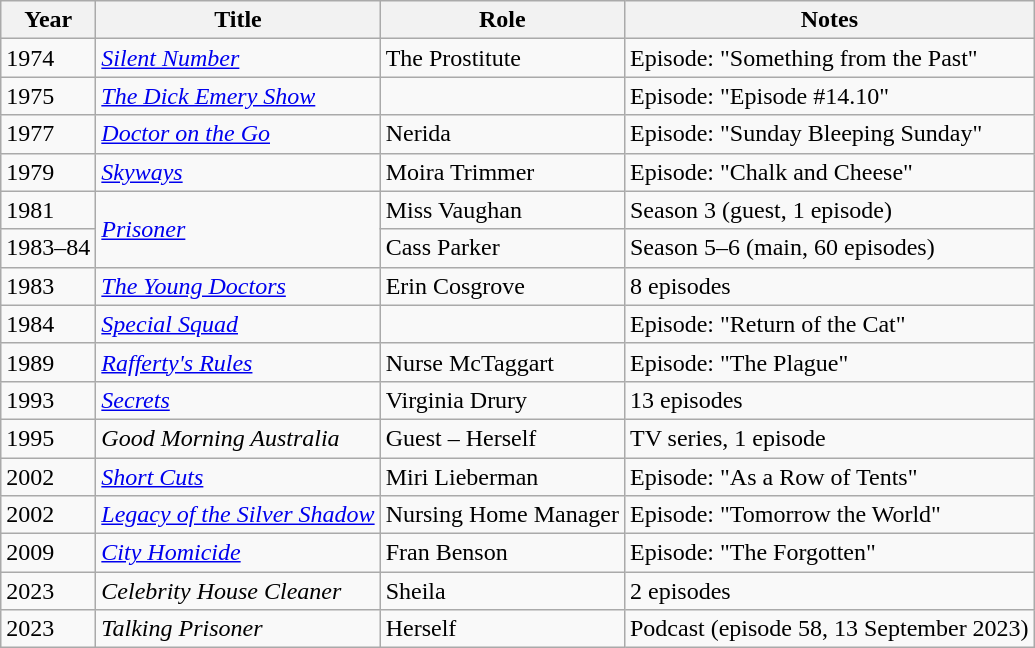<table class="wikitable sortable">
<tr>
<th>Year</th>
<th>Title</th>
<th>Role</th>
<th>Notes</th>
</tr>
<tr>
<td>1974</td>
<td><em><a href='#'>Silent Number</a></em></td>
<td>The Prostitute</td>
<td>Episode: "Something from the Past"</td>
</tr>
<tr>
<td>1975</td>
<td><em><a href='#'>The Dick Emery Show</a></em></td>
<td></td>
<td>Episode: "Episode #14.10"</td>
</tr>
<tr>
<td>1977</td>
<td><em><a href='#'>Doctor on the Go</a></em></td>
<td>Nerida</td>
<td>Episode: "Sunday Bleeping Sunday"</td>
</tr>
<tr>
<td>1979</td>
<td><em><a href='#'>Skyways</a></em></td>
<td>Moira Trimmer</td>
<td>Episode: "Chalk and Cheese"</td>
</tr>
<tr>
<td>1981</td>
<td rowspan=2"><em><a href='#'>Prisoner</a></em></td>
<td>Miss Vaughan</td>
<td>Season 3 (guest, 1 episode)</td>
</tr>
<tr>
<td>1983–84</td>
<td>Cass Parker</td>
<td>Season 5–6 (main, 60 episodes)</td>
</tr>
<tr>
<td>1983</td>
<td><em><a href='#'>The Young Doctors</a></em></td>
<td>Erin Cosgrove</td>
<td>8 episodes</td>
</tr>
<tr>
<td>1984</td>
<td><em><a href='#'>Special Squad</a></em></td>
<td></td>
<td>Episode: "Return of the Cat"</td>
</tr>
<tr>
<td>1989</td>
<td><em><a href='#'>Rafferty's Rules</a></em></td>
<td>Nurse McTaggart</td>
<td>Episode: "The Plague"</td>
</tr>
<tr>
<td>1993</td>
<td><em><a href='#'>Secrets</a></em></td>
<td>Virginia Drury</td>
<td>13 episodes</td>
</tr>
<tr>
<td>1995</td>
<td><em>Good Morning Australia</em></td>
<td>Guest – Herself</td>
<td>TV series, 1 episode</td>
</tr>
<tr>
<td>2002</td>
<td><em><a href='#'>Short Cuts</a></em></td>
<td>Miri Lieberman</td>
<td>Episode: "As a Row of Tents"</td>
</tr>
<tr>
<td>2002</td>
<td><em><a href='#'>Legacy of the Silver Shadow</a></em></td>
<td>Nursing Home Manager</td>
<td>Episode: "Tomorrow the World"</td>
</tr>
<tr>
<td>2009</td>
<td><em><a href='#'>City Homicide</a></em></td>
<td>Fran Benson</td>
<td>Episode: "The Forgotten"</td>
</tr>
<tr>
<td>2023</td>
<td><em>Celebrity House Cleaner</em></td>
<td>Sheila</td>
<td>2 episodes</td>
</tr>
<tr>
<td>2023</td>
<td><em>Talking Prisoner</em></td>
<td>Herself</td>
<td>Podcast (episode 58, 13 September 2023)</td>
</tr>
</table>
